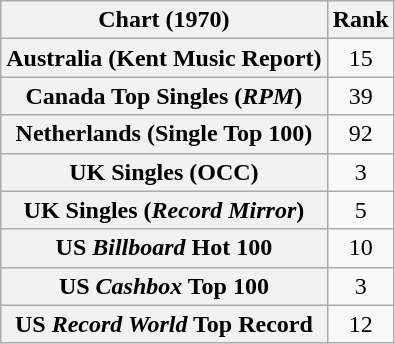<table class="wikitable sortable plainrowheaders">
<tr>
<th align="left">Chart (1970)</th>
<th style="text-align:center;">Rank</th>
</tr>
<tr>
<th scope="row">Australia (Kent Music Report)</th>
<td style="text-align:center;">15</td>
</tr>
<tr>
<th scope="row">Canada Top Singles (<em>RPM</em>)</th>
<td style="text-align:center;">39</td>
</tr>
<tr>
<th scope="row">Netherlands (Single Top 100)</th>
<td align="center">92</td>
</tr>
<tr>
<th scope="row">UK Singles (OCC)</th>
<td style="text-align:center;">3</td>
</tr>
<tr>
<th scope="row">UK Singles (<em>Record Mirror</em>)</th>
<td style="text-align:center;">5</td>
</tr>
<tr>
<th scope="row">US <em>Billboard</em> Hot 100</th>
<td style="text-align:center;">10</td>
</tr>
<tr>
<th scope="row">US <em>Cashbox</em> Top 100</th>
<td style="text-align:center;">3</td>
</tr>
<tr>
<th scope="row">US <em>Record World</em> Top Record</th>
<td style="text-align:center;">12</td>
</tr>
</table>
